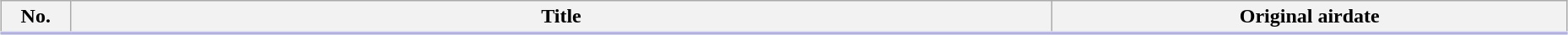<table class="wikitable" style="width:98%; margin:auto; background:#FFF;">
<tr style="border-bottom: 3px solid #CCF">
<th style="width:3em;">No.</th>
<th>Title</th>
<th style="width:25em;">Original airdate</th>
</tr>
<tr>
</tr>
</table>
